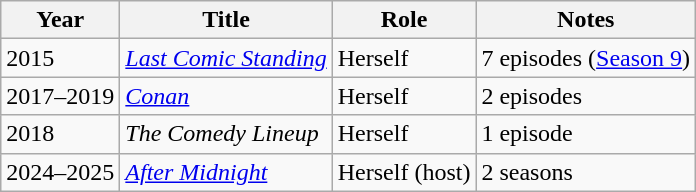<table class="wikitable">
<tr>
<th>Year</th>
<th>Title</th>
<th>Role</th>
<th>Notes</th>
</tr>
<tr>
<td>2015</td>
<td><em><a href='#'>Last Comic Standing</a></em></td>
<td>Herself</td>
<td>7 episodes (<a href='#'>Season 9</a>)</td>
</tr>
<tr>
<td>2017–2019</td>
<td><a href='#'><em>Conan</em></a></td>
<td>Herself</td>
<td>2 episodes</td>
</tr>
<tr>
<td>2018</td>
<td><em>The Comedy Lineup</em></td>
<td>Herself</td>
<td>1 episode</td>
</tr>
<tr>
<td>2024–2025</td>
<td><em><a href='#'>After Midnight</a></em></td>
<td>Herself (host)</td>
<td>2 seasons</td>
</tr>
</table>
